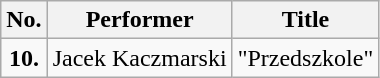<table class="wikitable">
<tr>
<th>No.</th>
<th>Performer</th>
<th>Title</th>
</tr>
<tr>
<td style="text-align:center"><strong>10.</strong></td>
<td style="text-align:center">Jacek Kaczmarski</td>
<td>"Przedszkole"</td>
</tr>
</table>
